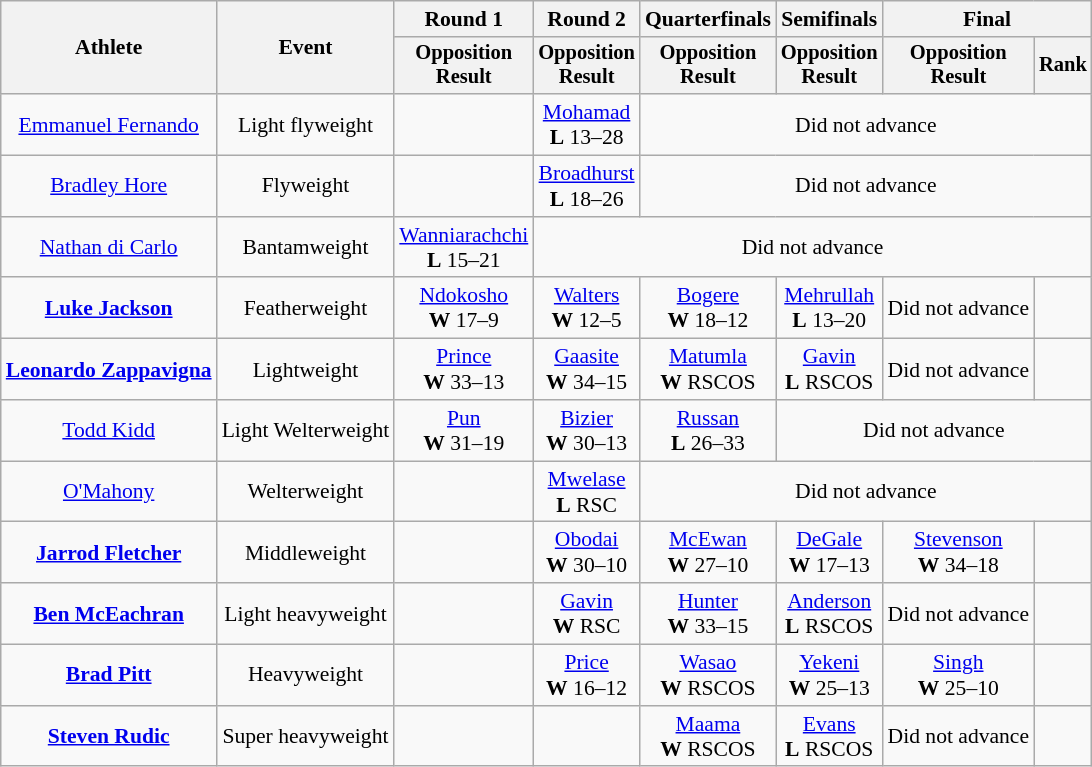<table class="wikitable" style="font-size:90%;text-align:center">
<tr>
<th rowspan=2>Athlete</th>
<th rowspan=2>Event</th>
<th>Round 1</th>
<th>Round 2</th>
<th>Quarterfinals</th>
<th>Semifinals</th>
<th colspan=2>Final</th>
</tr>
<tr style="font-size:95%">
<th>Opposition<br>Result</th>
<th>Opposition<br>Result</th>
<th>Opposition<br>Result</th>
<th>Opposition<br>Result</th>
<th>Opposition<br>Result</th>
<th>Rank</th>
</tr>
<tr>
<td><a href='#'>Emmanuel Fernando</a></td>
<td>Light flyweight</td>
<td></td>
<td> <a href='#'>Mohamad</a> <br> <strong>L</strong> 13–28</td>
<td colspan=4>Did not advance</td>
</tr>
<tr>
<td><a href='#'>Bradley Hore</a></td>
<td>Flyweight</td>
<td></td>
<td> <a href='#'>Broadhurst</a> <br> <strong>L</strong> 18–26</td>
<td colspan=4>Did not advance</td>
</tr>
<tr>
<td><a href='#'>Nathan di Carlo</a></td>
<td>Bantamweight</td>
<td> <a href='#'>Wanniarachchi</a> <br> <strong>L</strong> 15–21</td>
<td colspan=5>Did not advance</td>
</tr>
<tr>
<td><strong><a href='#'>Luke Jackson</a></strong></td>
<td>Featherweight</td>
<td> <a href='#'>Ndokosho</a> <br> <strong>W</strong> 17–9</td>
<td> <a href='#'>Walters</a> <br> <strong>W</strong> 12–5</td>
<td> <a href='#'>Bogere</a> <br> <strong>W</strong> 18–12</td>
<td> <a href='#'>Mehrullah</a> <br> <strong>L</strong> 13–20</td>
<td>Did not advance</td>
<td></td>
</tr>
<tr>
<td><strong><a href='#'>Leonardo Zappavigna</a></strong></td>
<td>Lightweight</td>
<td> <a href='#'>Prince</a> <br> <strong>W</strong> 33–13</td>
<td> <a href='#'>Gaasite</a> <br> <strong>W</strong> 34–15</td>
<td> <a href='#'>Matumla</a> <br> <strong>W</strong> RSCOS</td>
<td> <a href='#'>Gavin</a> <br> <strong>L</strong> RSCOS</td>
<td>Did not advance</td>
<td></td>
</tr>
<tr>
<td><a href='#'>Todd Kidd</a></td>
<td>Light Welterweight</td>
<td> <a href='#'>Pun</a> <br> <strong>W</strong> 31–19</td>
<td> <a href='#'>Bizier</a> <br> <strong>W</strong> 30–13</td>
<td> <a href='#'>Russan</a> <br> <strong>L</strong> 26–33</td>
<td colspan=3>Did not advance</td>
</tr>
<tr>
<td><a href='#'>O'Mahony</a></td>
<td>Welterweight</td>
<td></td>
<td> <a href='#'>Mwelase</a> <br> <strong>L</strong> RSC</td>
<td colspan=4>Did not advance</td>
</tr>
<tr>
<td><strong><a href='#'>Jarrod Fletcher</a></strong></td>
<td>Middleweight</td>
<td></td>
<td> <a href='#'>Obodai</a> <br> <strong>W</strong> 30–10</td>
<td> <a href='#'>McEwan</a> <br> <strong>W</strong> 27–10</td>
<td> <a href='#'>DeGale</a> <br> <strong>W</strong> 17–13</td>
<td> <a href='#'>Stevenson</a> <br> <strong>W</strong> 34–18</td>
<td></td>
</tr>
<tr>
<td><strong><a href='#'>Ben McEachran</a></strong></td>
<td>Light heavyweight</td>
<td></td>
<td> <a href='#'>Gavin</a> <br> <strong>W</strong> RSC</td>
<td> <a href='#'>Hunter</a> <br> <strong>W</strong> 33–15</td>
<td> <a href='#'>Anderson</a> <br> <strong>L</strong> RSCOS</td>
<td>Did not advance</td>
<td></td>
</tr>
<tr>
<td><strong><a href='#'>Brad Pitt</a></strong></td>
<td>Heavyweight</td>
<td></td>
<td> <a href='#'>Price</a> <br> <strong>W</strong> 16–12</td>
<td> <a href='#'>Wasao</a> <br> <strong>W</strong> RSCOS</td>
<td> <a href='#'>Yekeni</a> <br> <strong>W</strong> 25–13</td>
<td> <a href='#'>Singh</a> <br> <strong>W</strong> 25–10</td>
<td></td>
</tr>
<tr>
<td><strong><a href='#'>Steven Rudic</a></strong></td>
<td>Super heavyweight</td>
<td></td>
<td></td>
<td> <a href='#'>Maama</a> <br> <strong>W</strong> RSCOS</td>
<td> <a href='#'>Evans</a> <br> <strong>L</strong> RSCOS</td>
<td>Did not advance</td>
<td></td>
</tr>
</table>
